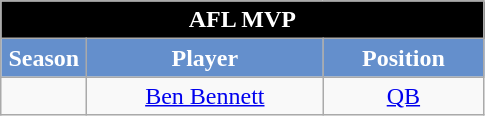<table class="wikitable sortable" style="text-align:center">
<tr>
<td colspan="4" style="background:black; color:white;"><strong>AFL MVP</strong></td>
</tr>
<tr>
<th style="width:50px; background:#648fcc; color:white;">Season</th>
<th style="width:150px; background:#648fcc; color:white;">Player</th>
<th style="width:100px; background:#648fcc; color:white;">Position</th>
</tr>
<tr>
<td></td>
<td><a href='#'>Ben Bennett</a></td>
<td><a href='#'>QB</a></td>
</tr>
</table>
